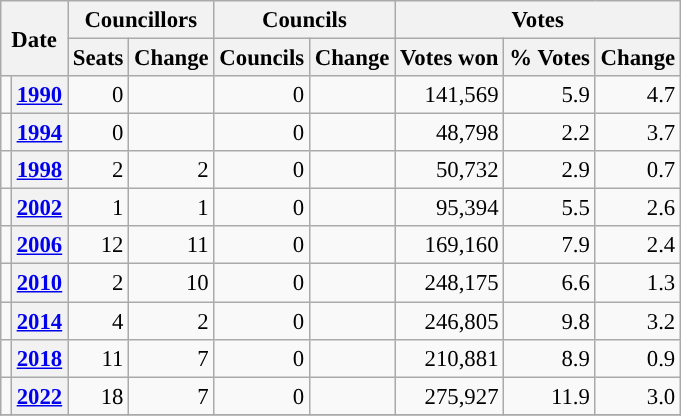<table class="wikitable" style="text-align:right; font-size:95%;">
<tr>
<th colspan="2" rowspan="2">Date</th>
<th colspan="2">Councillors</th>
<th colspan="2">Councils</th>
<th colspan="3">Votes</th>
</tr>
<tr>
<th>Seats</th>
<th>Change</th>
<th>Councils</th>
<th>Change</th>
<th>Votes won</th>
<th>% Votes</th>
<th>Change</th>
</tr>
<tr>
<td></td>
<th><a href='#'>1990</a></th>
<td>0</td>
<td></td>
<td>0</td>
<td></td>
<td>141,569</td>
<td>5.9</td>
<td>4.7</td>
</tr>
<tr>
<td></td>
<th><a href='#'>1994</a></th>
<td>0</td>
<td></td>
<td>0</td>
<td></td>
<td>48,798</td>
<td>2.2</td>
<td>3.7</td>
</tr>
<tr>
<td></td>
<th><a href='#'>1998</a></th>
<td>2</td>
<td>2</td>
<td>0</td>
<td></td>
<td>50,732</td>
<td>2.9</td>
<td>0.7</td>
</tr>
<tr>
<td></td>
<th><a href='#'>2002</a></th>
<td>1</td>
<td>1</td>
<td>0</td>
<td></td>
<td>95,394</td>
<td>5.5</td>
<td>2.6</td>
</tr>
<tr>
<td></td>
<th><a href='#'>2006</a></th>
<td>12</td>
<td>11</td>
<td>0</td>
<td></td>
<td>169,160</td>
<td>7.9</td>
<td>2.4</td>
</tr>
<tr>
<td></td>
<th><a href='#'>2010</a></th>
<td>2</td>
<td>10</td>
<td>0</td>
<td></td>
<td>248,175</td>
<td>6.6</td>
<td>1.3</td>
</tr>
<tr>
<td></td>
<th><a href='#'>2014</a></th>
<td>4</td>
<td>2</td>
<td>0</td>
<td></td>
<td>246,805</td>
<td>9.8</td>
<td>3.2</td>
</tr>
<tr>
<td></td>
<th><a href='#'>2018</a></th>
<td>11</td>
<td>7</td>
<td>0</td>
<td></td>
<td>210,881</td>
<td>8.9</td>
<td>0.9</td>
</tr>
<tr>
<td></td>
<th><a href='#'>2022</a></th>
<td>18</td>
<td>7</td>
<td>0</td>
<td></td>
<td>275,927</td>
<td>11.9</td>
<td>3.0</td>
</tr>
<tr>
</tr>
</table>
